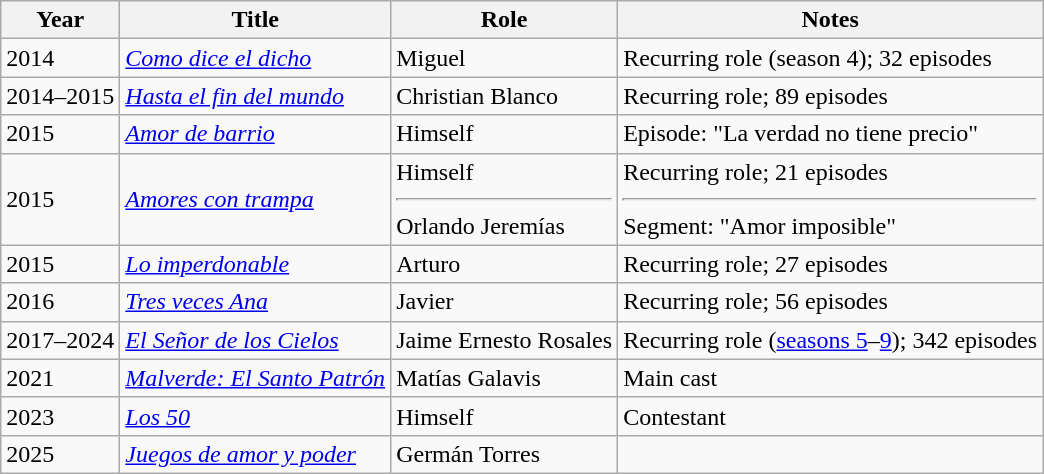<table class="wikitable sortable">
<tr>
<th>Year</th>
<th>Title</th>
<th>Role</th>
<th>Notes</th>
</tr>
<tr>
<td>2014</td>
<td><em><a href='#'>Como dice el dicho</a></em></td>
<td>Miguel</td>
<td>Recurring role (season 4); 32 episodes</td>
</tr>
<tr>
<td>2014–2015</td>
<td><em><a href='#'>Hasta el fin del mundo</a></em></td>
<td>Christian Blanco</td>
<td>Recurring role; 89 episodes</td>
</tr>
<tr>
<td>2015</td>
<td><em><a href='#'>Amor de barrio</a></em></td>
<td>Himself</td>
<td>Episode: "La verdad no tiene precio"</td>
</tr>
<tr>
<td>2015</td>
<td><em><a href='#'>Amores con trampa</a></em></td>
<td>Himself <hr> Orlando Jeremías</td>
<td>Recurring role; 21 episodes<hr>Segment: "Amor imposible"</td>
</tr>
<tr>
<td>2015</td>
<td><em><a href='#'>Lo imperdonable</a></em></td>
<td>Arturo</td>
<td>Recurring role; 27 episodes</td>
</tr>
<tr>
<td>2016</td>
<td><em><a href='#'>Tres veces Ana</a></em></td>
<td>Javier</td>
<td>Recurring role; 56 episodes</td>
</tr>
<tr>
<td>2017–2024</td>
<td><em><a href='#'>El Señor de los Cielos</a></em></td>
<td>Jaime Ernesto Rosales</td>
<td>Recurring role (<a href='#'>seasons 5</a>–<a href='#'>9</a>); 342 episodes</td>
</tr>
<tr>
<td>2021</td>
<td><em><a href='#'>Malverde: El Santo Patrón</a></em></td>
<td>Matías Galavis</td>
<td>Main cast</td>
</tr>
<tr>
<td>2023</td>
<td><em><a href='#'>Los 50</a></em></td>
<td>Himself</td>
<td>Contestant</td>
</tr>
<tr>
<td>2025</td>
<td><em><a href='#'>Juegos de amor y poder</a></em></td>
<td>Germán Torres</td>
<td></td>
</tr>
</table>
